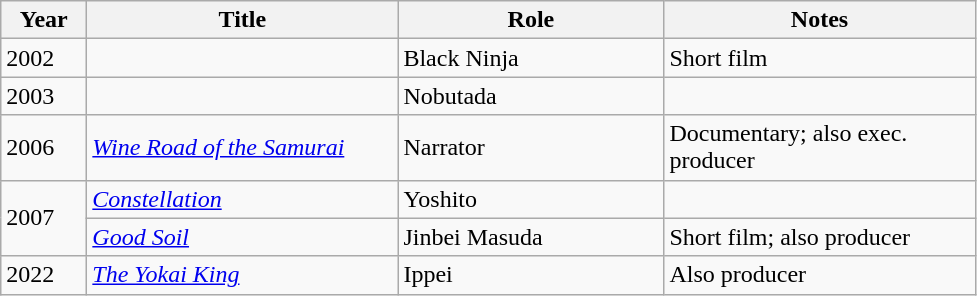<table class="wikitable sortable">
<tr>
<th width="50px">Year</th>
<th width="200px">Title</th>
<th width="170px">Role</th>
<th width="200px">Notes</th>
</tr>
<tr>
<td>2002</td>
<td><em></em></td>
<td>Black Ninja</td>
<td>Short film</td>
</tr>
<tr>
<td>2003</td>
<td><em></em></td>
<td>Nobutada</td>
<td></td>
</tr>
<tr>
<td>2006</td>
<td><em><a href='#'>Wine Road of the Samurai</a></em></td>
<td>Narrator</td>
<td>Documentary; also exec. producer</td>
</tr>
<tr>
<td rowspan="2">2007</td>
<td><em><a href='#'>Constellation</a></em></td>
<td>Yoshito</td>
<td></td>
</tr>
<tr>
<td><em><a href='#'>Good Soil</a></em></td>
<td>Jinbei Masuda</td>
<td>Short film; also producer</td>
</tr>
<tr>
<td>2022</td>
<td><em><a href='#'>The Yokai King</a></em></td>
<td>Ippei</td>
<td>Also producer</td>
</tr>
</table>
